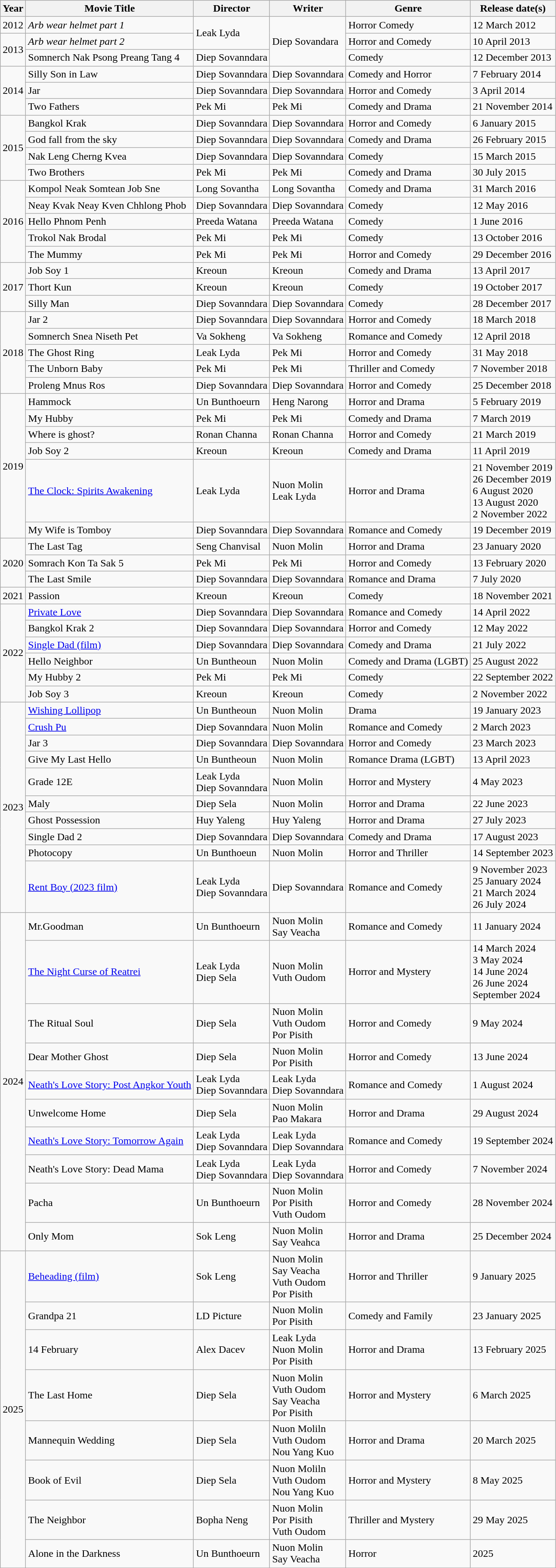<table class="wikitable">
<tr>
<th>Year</th>
<th>Movie Title</th>
<th>Director</th>
<th>Writer</th>
<th>Genre</th>
<th>Release date(s)</th>
</tr>
<tr>
<td>2012</td>
<td><em>Arb wear helmet part 1</em></td>
<td rowspan="2">Leak Lyda</td>
<td rowspan="3">Diep Sovandara</td>
<td>Horror Comedy</td>
<td>12 March 2012</td>
</tr>
<tr>
<td rowspan="2">2013</td>
<td><em>Arb wear helmet part 2</em></td>
<td>Horror and Comedy</td>
<td>10 April 2013</td>
</tr>
<tr>
<td>Somnerch Nak Psong Preang Tang 4</td>
<td>Diep Sovanndara</td>
<td>Comedy</td>
<td>12 December 2013</td>
</tr>
<tr>
<td rowspan="3">2014</td>
<td>Silly Son in Law</td>
<td>Diep Sovanndara</td>
<td>Diep Sovanndara</td>
<td>Comedy and Horror</td>
<td>7 February 2014</td>
</tr>
<tr>
<td>Jar</td>
<td>Diep Sovanndara</td>
<td>Diep Sovanndara</td>
<td>Horror and Comedy</td>
<td>3 April 2014</td>
</tr>
<tr>
<td>Two Fathers</td>
<td>Pek Mi</td>
<td>Pek Mi</td>
<td>Comedy and Drama</td>
<td>21 November 2014</td>
</tr>
<tr>
<td rowspan="4">2015</td>
<td>Bangkol Krak</td>
<td>Diep Sovanndara</td>
<td>Diep Sovanndara</td>
<td>Horror and Comedy</td>
<td>6 January 2015</td>
</tr>
<tr>
<td>God fall from the sky</td>
<td>Diep Sovanndara</td>
<td>Diep Sovanndara</td>
<td>Comedy and Drama</td>
<td>26 February 2015</td>
</tr>
<tr>
<td>Nak Leng Cherng Kvea</td>
<td>Diep Sovanndara</td>
<td>Diep Sovanndara</td>
<td>Comedy</td>
<td>15 March 2015</td>
</tr>
<tr>
<td>Two Brothers</td>
<td>Pek Mi</td>
<td>Pek Mi</td>
<td>Comedy and Drama</td>
<td>30 July 2015</td>
</tr>
<tr>
<td rowspan="5">2016</td>
<td>Kompol Neak Somtean Job Sne</td>
<td>Long Sovantha</td>
<td>Long Sovantha</td>
<td>Comedy and Drama</td>
<td>31 March 2016</td>
</tr>
<tr>
<td>Neay Kvak Neay Kven Chhlong Phob</td>
<td>Diep Sovanndara</td>
<td>Diep Sovanndara</td>
<td>Comedy</td>
<td>12 May 2016</td>
</tr>
<tr>
<td>Hello Phnom Penh</td>
<td>Preeda Watana</td>
<td>Preeda Watana</td>
<td>Comedy</td>
<td>1 June 2016</td>
</tr>
<tr>
<td>Trokol Nak Brodal</td>
<td>Pek Mi</td>
<td>Pek Mi</td>
<td>Comedy</td>
<td>13 October 2016</td>
</tr>
<tr>
<td>The Mummy</td>
<td>Pek Mi</td>
<td>Pek Mi</td>
<td>Horror and Comedy</td>
<td>29 December 2016</td>
</tr>
<tr>
<td rowspan="3">2017</td>
<td>Job Soy 1</td>
<td>Kreoun</td>
<td>Kreoun</td>
<td>Comedy and Drama</td>
<td>13 April 2017</td>
</tr>
<tr>
<td>Thort Kun</td>
<td>Kreoun</td>
<td>Kreoun</td>
<td>Comedy</td>
<td>19 October 2017</td>
</tr>
<tr>
<td>Silly Man</td>
<td>Diep Sovanndara</td>
<td>Diep Sovanndara</td>
<td>Comedy</td>
<td>28 December 2017</td>
</tr>
<tr>
<td rowspan="5">2018</td>
<td>Jar 2</td>
<td>Diep Sovanndara</td>
<td>Diep Sovanndara</td>
<td>Horror and Comedy</td>
<td>18 March 2018</td>
</tr>
<tr>
<td>Somnerch Snea Niseth Pet</td>
<td>Va Sokheng</td>
<td>Va Sokheng</td>
<td>Romance and Comedy</td>
<td>12 April 2018</td>
</tr>
<tr>
<td>The Ghost Ring</td>
<td>Leak Lyda</td>
<td>Pek Mi</td>
<td>Horror and Comedy</td>
<td>31 May 2018</td>
</tr>
<tr>
<td>The Unborn Baby</td>
<td>Pek Mi</td>
<td>Pek Mi</td>
<td>Thriller and Comedy</td>
<td>7 November 2018</td>
</tr>
<tr>
<td>Proleng Mnus Ros</td>
<td>Diep Sovanndara</td>
<td>Diep Sovanndara</td>
<td>Horror and Comedy</td>
<td>25 December 2018</td>
</tr>
<tr>
<td rowspan="6">2019</td>
<td>Hammock</td>
<td>Un Bunthoeurn</td>
<td>Heng Narong</td>
<td>Horror and Drama</td>
<td>5 February 2019</td>
</tr>
<tr>
<td>My Hubby</td>
<td>Pek Mi</td>
<td>Pek Mi</td>
<td>Comedy and Drama</td>
<td>7 March 2019</td>
</tr>
<tr>
<td>Where is ghost?</td>
<td>Ronan Channa</td>
<td>Ronan Channa</td>
<td>Horror and Comedy</td>
<td>21 March 2019</td>
</tr>
<tr>
<td>Job Soy 2</td>
<td>Kreoun</td>
<td>Kreoun</td>
<td>Comedy and Drama</td>
<td>11 April 2019</td>
</tr>
<tr>
<td><a href='#'>The Clock: Spirits Awakening</a></td>
<td>Leak Lyda</td>
<td>Nuon Molin<br>Leak Lyda</td>
<td>Horror and Drama</td>
<td>21 November 2019 <br>26 December 2019 <br>6 August 2020 <br>13 August 2020 <br>2 November 2022 </td>
</tr>
<tr>
<td>My Wife is Tomboy</td>
<td>Diep Sovanndara</td>
<td>Diep Sovanndara</td>
<td>Romance and Comedy</td>
<td>19 December 2019</td>
</tr>
<tr>
<td rowspan="3">2020</td>
<td>The Last Tag</td>
<td>Seng Chanvisal</td>
<td>Nuon Molin</td>
<td>Horror and Drama</td>
<td>23 January 2020</td>
</tr>
<tr>
<td>Somrach Kon Ta Sak 5</td>
<td>Pek Mi</td>
<td>Pek Mi</td>
<td>Horror and Comedy</td>
<td>13 February 2020</td>
</tr>
<tr>
<td>The Last Smile</td>
<td>Diep Sovanndara</td>
<td>Diep Sovanndara</td>
<td>Romance and Drama</td>
<td>7 July 2020</td>
</tr>
<tr>
<td>2021</td>
<td>Passion</td>
<td>Kreoun</td>
<td>Kreoun</td>
<td>Comedy</td>
<td>18 November 2021</td>
</tr>
<tr>
<td rowspan="6">2022</td>
<td><a href='#'>Private Love</a></td>
<td>Diep Sovanndara</td>
<td>Diep Sovanndara</td>
<td>Romance and Comedy</td>
<td>14 April 2022</td>
</tr>
<tr>
<td>Bangkol Krak 2</td>
<td>Diep Sovanndara</td>
<td>Diep Sovanndara</td>
<td>Horror and Comedy</td>
<td>12 May 2022</td>
</tr>
<tr>
<td><a href='#'>Single Dad (film)</a></td>
<td>Diep Sovanndara</td>
<td>Diep Sovanndara</td>
<td>Comedy and Drama</td>
<td>21 July 2022</td>
</tr>
<tr>
<td>Hello Neighbor</td>
<td>Un Buntheoun</td>
<td>Nuon Molin</td>
<td>Comedy and Drama (LGBT)</td>
<td>25 August 2022</td>
</tr>
<tr>
<td>My Hubby 2</td>
<td>Pek Mi</td>
<td>Pek Mi</td>
<td>Comedy</td>
<td>22 September 2022</td>
</tr>
<tr>
<td>Job Soy 3</td>
<td>Kreoun</td>
<td>Kreoun</td>
<td>Comedy</td>
<td>2 November 2022</td>
</tr>
<tr>
<td rowspan="10">2023</td>
<td><a href='#'>Wishing Lollipop</a></td>
<td>Un Buntheoun</td>
<td>Nuon Molin</td>
<td>Drama</td>
<td>19 January 2023</td>
</tr>
<tr>
<td><a href='#'>Crush Pu</a></td>
<td>Diep Sovanndara</td>
<td>Nuon Molin</td>
<td>Romance and Comedy</td>
<td>2 March 2023</td>
</tr>
<tr>
<td>Jar 3</td>
<td>Diep Sovanndara</td>
<td>Diep Sovanndara</td>
<td>Horror and Comedy</td>
<td>23 March 2023</td>
</tr>
<tr>
<td>Give My Last Hello</td>
<td>Un Buntheoun</td>
<td>Nuon Molin</td>
<td>Romance Drama (LGBT)</td>
<td>13 April 2023</td>
</tr>
<tr>
<td>Grade 12E</td>
<td>Leak Lyda<br>Diep Sovanndara</td>
<td>Nuon Molin</td>
<td>Horror and Mystery</td>
<td>4 May 2023</td>
</tr>
<tr>
<td>Maly</td>
<td>Diep Sela</td>
<td>Nuon Molin</td>
<td>Horror and Drama</td>
<td>22 June 2023</td>
</tr>
<tr>
<td>Ghost Possession</td>
<td>Huy Yaleng</td>
<td>Huy Yaleng</td>
<td>Horror and Drama</td>
<td>27 July 2023</td>
</tr>
<tr>
<td>Single Dad 2</td>
<td>Diep Sovanndara</td>
<td>Diep Sovanndara</td>
<td>Comedy and Drama</td>
<td>17 August 2023</td>
</tr>
<tr>
<td>Photocopy</td>
<td>Un Bunthoeun</td>
<td>Nuon Molin</td>
<td>Horror and Thriller</td>
<td>14 September 2023</td>
</tr>
<tr>
<td><a href='#'>Rent Boy (2023 film)</a></td>
<td>Leak Lyda<br>Diep Sovanndara</td>
<td>Diep Sovanndara</td>
<td>Romance and Comedy</td>
<td>9 November 2023 <br>25 January 2024 <br>21 March 2024 <br>26 July 2024 </td>
</tr>
<tr>
<td rowspan="10">2024</td>
<td>Mr.Goodman</td>
<td>Un Bunthoeurn</td>
<td>Nuon Molin<br>Say Veacha</td>
<td>Romance and Comedy</td>
<td>11 January 2024</td>
</tr>
<tr>
<td><a href='#'>The Night Curse of Reatrei</a></td>
<td>Leak Lyda<br>Diep Sela</td>
<td>Nuon Molin<br>Vuth Oudom</td>
<td>Horror and Mystery</td>
<td>14 March 2024 <br>3 May 2024 <br>14 June 2024 <br>26 June 2024 <br>September 2024 </td>
</tr>
<tr>
<td>The Ritual Soul</td>
<td>Diep Sela</td>
<td>Nuon Molin<br>Vuth Oudom<br>Por Pisith</td>
<td>Horror and Comedy</td>
<td>9 May 2024</td>
</tr>
<tr>
<td>Dear Mother Ghost</td>
<td>Diep Sela</td>
<td>Nuon Molin<br>Por Pisith</td>
<td>Horror and Comedy</td>
<td>13 June 2024</td>
</tr>
<tr>
<td><a href='#'>Neath's Love Story: Post Angkor Youth</a></td>
<td>Leak Lyda<br>Diep Sovanndara</td>
<td>Leak Lyda<br>Diep Sovanndara</td>
<td>Romance and Comedy</td>
<td>1 August 2024</td>
</tr>
<tr>
<td>Unwelcome Home</td>
<td>Diep Sela</td>
<td>Nuon Molin<br>Pao Makara</td>
<td>Horror and Drama</td>
<td>29 August 2024</td>
</tr>
<tr>
<td><a href='#'>Neath's Love Story: Tomorrow Again</a></td>
<td>Leak Lyda<br>Diep Sovanndara</td>
<td>Leak Lyda<br>Diep Sovanndara</td>
<td>Romance and Comedy</td>
<td>19 September 2024</td>
</tr>
<tr>
<td>Neath's Love Story: Dead Mama</td>
<td>Leak Lyda<br>Diep Sovanndara</td>
<td>Leak Lyda<br>Diep Sovanndara</td>
<td>Horror and Comedy</td>
<td>7 November 2024</td>
</tr>
<tr>
<td>Pacha</td>
<td>Un Bunthoeurn</td>
<td>Nuon Molin<br>Por Pisith<br>Vuth Oudom</td>
<td>Horror and Comedy</td>
<td>28 November 2024</td>
</tr>
<tr>
<td>Only Mom</td>
<td>Sok Leng</td>
<td>Nuon Molin<br>Say Veahca</td>
<td>Horror and Drama</td>
<td>25 December 2024</td>
</tr>
<tr>
<td rowspan="10">2025</td>
<td><a href='#'>Beheading (film)</a></td>
<td>Sok Leng</td>
<td>Nuon Molin<br>Say Veacha<br>Vuth Oudom<br>Por Pisith</td>
<td>Horror and Thriller</td>
<td>9 January 2025</td>
</tr>
<tr>
<td>Grandpa 21</td>
<td>LD Picture</td>
<td>Nuon Molin<br>Por Pisith</td>
<td>Comedy and Family</td>
<td>23 January 2025</td>
</tr>
<tr>
<td>14 February</td>
<td>Alex Dacev</td>
<td>Leak Lyda<br>Nuon Molin<br>Por Pisith</td>
<td>Horror and Drama</td>
<td>13 February 2025</td>
</tr>
<tr>
<td>The Last Home</td>
<td>Diep Sela</td>
<td>Nuon Molin<br>Vuth Oudom<br>Say Veacha<br>Por Pisith</td>
<td>Horror and Mystery</td>
<td>6 March 2025</td>
</tr>
<tr>
<td>Mannequin Wedding</td>
<td>Diep Sela</td>
<td>Nuon Moliln<br>Vuth Oudom<br>Nou Yang Kuo</td>
<td>Horror and Drama</td>
<td>20 March 2025</td>
</tr>
<tr>
<td>Book of Evil</td>
<td>Diep Sela</td>
<td>Nuon Moliln<br>Vuth Oudom<br>Nou Yang Kuo</td>
<td>Horror and Mystery</td>
<td>8 May 2025</td>
</tr>
<tr>
<td>The Neighbor</td>
<td>Bopha Neng</td>
<td>Nuon Molin<br>Por Pisith<br>Vuth Oudom</td>
<td>Thriller and Mystery</td>
<td>29 May 2025</td>
</tr>
<tr>
<td>Alone in the Darkness</td>
<td>Un Bunthoeurn</td>
<td>Nuon Molin<br>Say Veacha</td>
<td>Horror</td>
<td>2025</td>
</tr>
</table>
